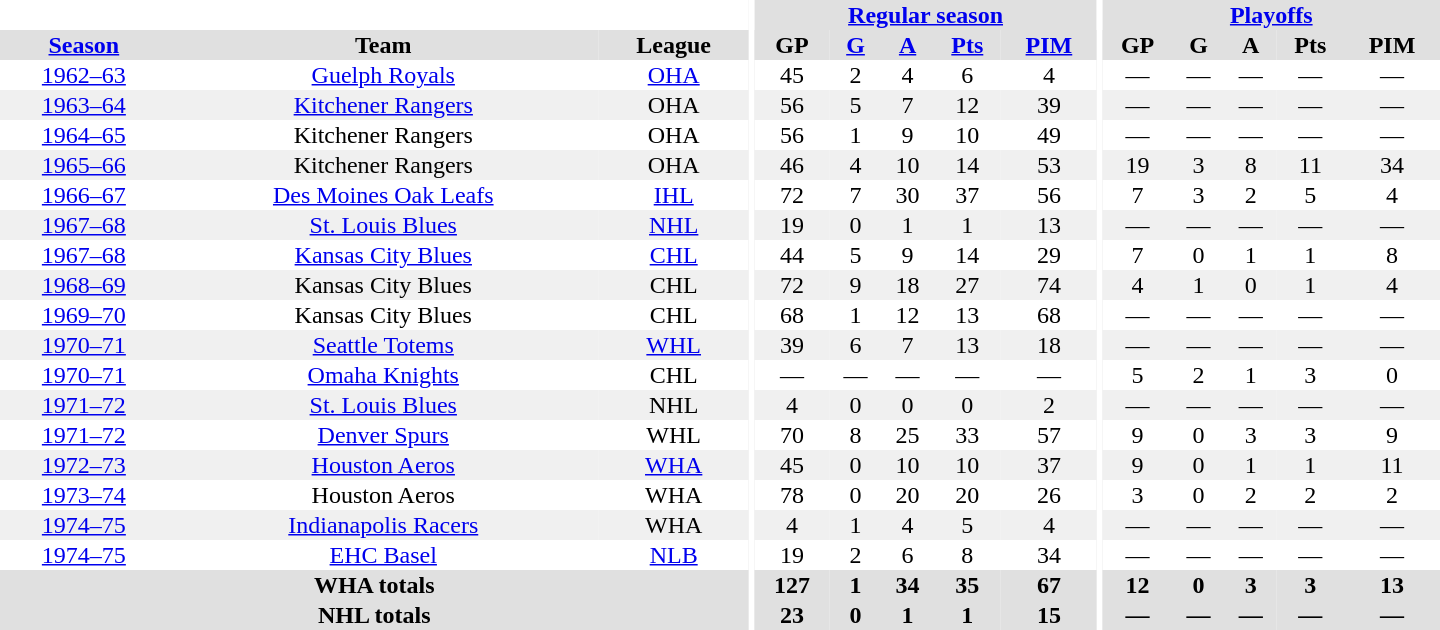<table border="0" cellpadding="1" cellspacing="0" style="text-align:center; width:60em">
<tr bgcolor="#e0e0e0">
<th colspan="3" bgcolor="#ffffff"></th>
<th rowspan="100" bgcolor="#ffffff"></th>
<th colspan="5"><a href='#'>Regular season</a></th>
<th rowspan="100" bgcolor="#ffffff"></th>
<th colspan="5"><a href='#'>Playoffs</a></th>
</tr>
<tr bgcolor="#e0e0e0">
<th><a href='#'>Season</a></th>
<th>Team</th>
<th>League</th>
<th>GP</th>
<th><a href='#'>G</a></th>
<th><a href='#'>A</a></th>
<th><a href='#'>Pts</a></th>
<th><a href='#'>PIM</a></th>
<th>GP</th>
<th>G</th>
<th>A</th>
<th>Pts</th>
<th>PIM</th>
</tr>
<tr>
<td><a href='#'>1962–63</a></td>
<td><a href='#'>Guelph Royals</a></td>
<td><a href='#'>OHA</a></td>
<td>45</td>
<td>2</td>
<td>4</td>
<td>6</td>
<td>4</td>
<td>—</td>
<td>—</td>
<td>—</td>
<td>—</td>
<td>—</td>
</tr>
<tr bgcolor="#f0f0f0">
<td><a href='#'>1963–64</a></td>
<td><a href='#'>Kitchener Rangers</a></td>
<td>OHA</td>
<td>56</td>
<td>5</td>
<td>7</td>
<td>12</td>
<td>39</td>
<td>—</td>
<td>—</td>
<td>—</td>
<td>—</td>
<td>—</td>
</tr>
<tr>
<td><a href='#'>1964–65</a></td>
<td>Kitchener Rangers</td>
<td>OHA</td>
<td>56</td>
<td>1</td>
<td>9</td>
<td>10</td>
<td>49</td>
<td>—</td>
<td>—</td>
<td>—</td>
<td>—</td>
<td>—</td>
</tr>
<tr bgcolor="#f0f0f0">
<td><a href='#'>1965–66</a></td>
<td>Kitchener Rangers</td>
<td>OHA</td>
<td>46</td>
<td>4</td>
<td>10</td>
<td>14</td>
<td>53</td>
<td>19</td>
<td>3</td>
<td>8</td>
<td>11</td>
<td>34</td>
</tr>
<tr>
<td><a href='#'>1966–67</a></td>
<td><a href='#'>Des Moines Oak Leafs</a></td>
<td><a href='#'>IHL</a></td>
<td>72</td>
<td>7</td>
<td>30</td>
<td>37</td>
<td>56</td>
<td>7</td>
<td>3</td>
<td>2</td>
<td>5</td>
<td>4</td>
</tr>
<tr bgcolor="#f0f0f0">
<td><a href='#'>1967–68</a></td>
<td><a href='#'>St. Louis Blues</a></td>
<td><a href='#'>NHL</a></td>
<td>19</td>
<td>0</td>
<td>1</td>
<td>1</td>
<td>13</td>
<td>—</td>
<td>—</td>
<td>—</td>
<td>—</td>
<td>—</td>
</tr>
<tr>
<td><a href='#'>1967–68</a></td>
<td><a href='#'>Kansas City Blues</a></td>
<td><a href='#'>CHL</a></td>
<td>44</td>
<td>5</td>
<td>9</td>
<td>14</td>
<td>29</td>
<td>7</td>
<td>0</td>
<td>1</td>
<td>1</td>
<td>8</td>
</tr>
<tr bgcolor="#f0f0f0">
<td><a href='#'>1968–69</a></td>
<td>Kansas City Blues</td>
<td>CHL</td>
<td>72</td>
<td>9</td>
<td>18</td>
<td>27</td>
<td>74</td>
<td>4</td>
<td>1</td>
<td>0</td>
<td>1</td>
<td>4</td>
</tr>
<tr>
<td><a href='#'>1969–70</a></td>
<td>Kansas City Blues</td>
<td>CHL</td>
<td>68</td>
<td>1</td>
<td>12</td>
<td>13</td>
<td>68</td>
<td>—</td>
<td>—</td>
<td>—</td>
<td>—</td>
<td>—</td>
</tr>
<tr bgcolor="#f0f0f0">
<td><a href='#'>1970–71</a></td>
<td><a href='#'>Seattle Totems</a></td>
<td><a href='#'>WHL</a></td>
<td>39</td>
<td>6</td>
<td>7</td>
<td>13</td>
<td>18</td>
<td>—</td>
<td>—</td>
<td>—</td>
<td>—</td>
<td>—</td>
</tr>
<tr>
<td><a href='#'>1970–71</a></td>
<td><a href='#'>Omaha Knights</a></td>
<td>CHL</td>
<td>—</td>
<td>—</td>
<td>—</td>
<td>—</td>
<td>—</td>
<td>5</td>
<td>2</td>
<td>1</td>
<td>3</td>
<td>0</td>
</tr>
<tr bgcolor="#f0f0f0">
<td><a href='#'>1971–72</a></td>
<td><a href='#'>St. Louis Blues</a></td>
<td>NHL</td>
<td>4</td>
<td>0</td>
<td>0</td>
<td>0</td>
<td>2</td>
<td>—</td>
<td>—</td>
<td>—</td>
<td>—</td>
<td>—</td>
</tr>
<tr>
<td><a href='#'>1971–72</a></td>
<td><a href='#'>Denver Spurs</a></td>
<td>WHL</td>
<td>70</td>
<td>8</td>
<td>25</td>
<td>33</td>
<td>57</td>
<td>9</td>
<td>0</td>
<td>3</td>
<td>3</td>
<td>9</td>
</tr>
<tr bgcolor="#f0f0f0">
<td><a href='#'>1972–73</a></td>
<td><a href='#'>Houston Aeros</a></td>
<td><a href='#'>WHA</a></td>
<td>45</td>
<td>0</td>
<td>10</td>
<td>10</td>
<td>37</td>
<td>9</td>
<td>0</td>
<td>1</td>
<td>1</td>
<td>11</td>
</tr>
<tr>
<td><a href='#'>1973–74</a></td>
<td>Houston Aeros</td>
<td>WHA</td>
<td>78</td>
<td>0</td>
<td>20</td>
<td>20</td>
<td>26</td>
<td>3</td>
<td>0</td>
<td>2</td>
<td>2</td>
<td>2</td>
</tr>
<tr bgcolor="#f0f0f0">
<td><a href='#'>1974–75</a></td>
<td><a href='#'>Indianapolis Racers</a></td>
<td>WHA</td>
<td>4</td>
<td>1</td>
<td>4</td>
<td>5</td>
<td>4</td>
<td>—</td>
<td>—</td>
<td>—</td>
<td>—</td>
<td>—</td>
</tr>
<tr>
<td><a href='#'>1974–75</a></td>
<td><a href='#'>EHC Basel</a></td>
<td><a href='#'>NLB</a></td>
<td>19</td>
<td>2</td>
<td>6</td>
<td>8</td>
<td>34</td>
<td>—</td>
<td>—</td>
<td>—</td>
<td>—</td>
<td>—</td>
</tr>
<tr bgcolor="#e0e0e0">
<th colspan="3">WHA totals</th>
<th>127</th>
<th>1</th>
<th>34</th>
<th>35</th>
<th>67</th>
<th>12</th>
<th>0</th>
<th>3</th>
<th>3</th>
<th>13</th>
</tr>
<tr bgcolor="#e0e0e0">
<th colspan="3">NHL totals</th>
<th>23</th>
<th>0</th>
<th>1</th>
<th>1</th>
<th>15</th>
<th>—</th>
<th>—</th>
<th>—</th>
<th>—</th>
<th>—</th>
</tr>
</table>
